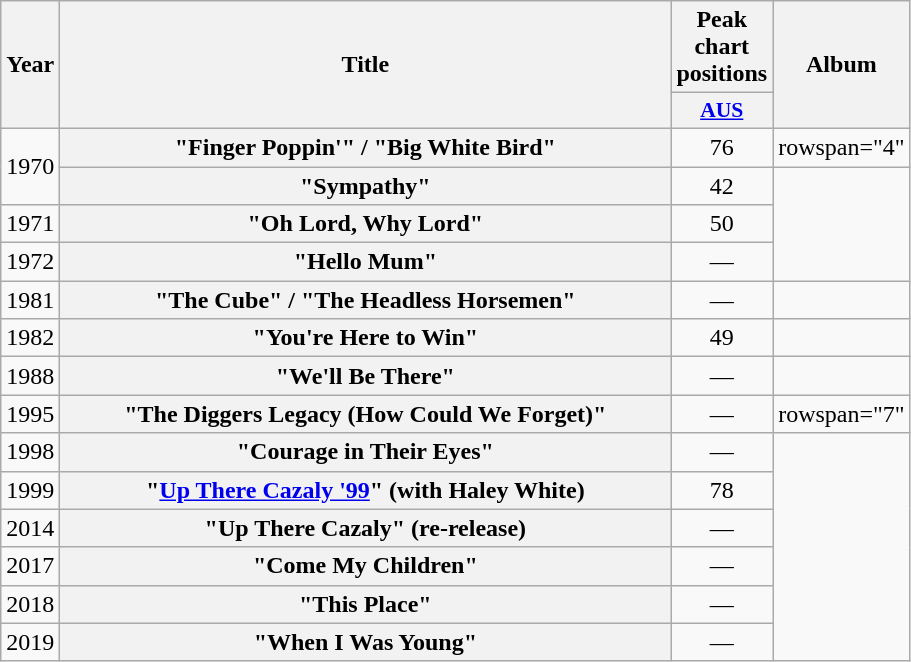<table class="wikitable plainrowheaders" style="text-align:center;" border="1">
<tr>
<th scope="col" rowspan="2">Year</th>
<th scope="col" rowspan="2" style="width:25em;">Title</th>
<th scope="col" colspan="1">Peak chart<br>positions</th>
<th scope="col" rowspan="2">Album</th>
</tr>
<tr>
<th scope="col" style="width:3em; font-size:90%"><a href='#'>AUS</a><br></th>
</tr>
<tr>
<td rowspan="2">1970</td>
<th scope="row">"Finger Poppin'" / "Big White Bird"</th>
<td>76</td>
<td>rowspan="4" </td>
</tr>
<tr>
<th scope="row">"Sympathy"</th>
<td>42</td>
</tr>
<tr>
<td>1971</td>
<th scope="row">"Oh Lord, Why Lord"</th>
<td>50</td>
</tr>
<tr>
<td>1972</td>
<th scope="row">"Hello Mum"</th>
<td>—</td>
</tr>
<tr>
<td>1981</td>
<th scope="row">"The Cube" / "The Headless Horsemen"</th>
<td>—</td>
<td></td>
</tr>
<tr>
<td>1982</td>
<th scope="row">"You're Here to Win"</th>
<td>49</td>
<td></td>
</tr>
<tr>
<td>1988</td>
<th scope="row">"We'll Be There"</th>
<td>—</td>
<td></td>
</tr>
<tr>
<td>1995</td>
<th scope="row">"The Diggers Legacy (How Could We Forget)"</th>
<td>—</td>
<td>rowspan="7" </td>
</tr>
<tr>
<td>1998</td>
<th scope="row">"Courage in Their Eyes"</th>
<td>—</td>
</tr>
<tr>
<td>1999</td>
<th scope="row">"<a href='#'>Up There Cazaly '99</a>" (with Haley White)</th>
<td>78</td>
</tr>
<tr>
<td>2014</td>
<th scope="row">"Up There Cazaly" (re-release)</th>
<td>—</td>
</tr>
<tr>
<td>2017</td>
<th scope="row">"Come My Children" </th>
<td>—</td>
</tr>
<tr>
<td>2018</td>
<th scope="row">"This Place"</th>
<td>—</td>
</tr>
<tr>
<td>2019</td>
<th scope="row">"When I Was Young"</th>
<td>—</td>
</tr>
</table>
